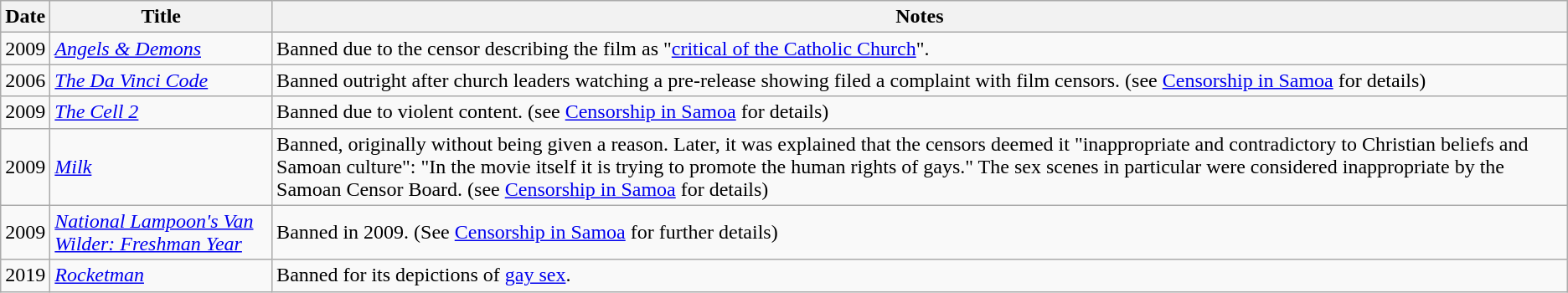<table class="wikitable sortable">
<tr>
<th>Date</th>
<th>Title</th>
<th>Notes</th>
</tr>
<tr>
<td>2009</td>
<td><em><a href='#'>Angels & Demons</a></em></td>
<td>Banned due to the censor describing the film as "<a href='#'>critical of the Catholic Church</a>".</td>
</tr>
<tr>
<td>2006</td>
<td><em><a href='#'>The Da Vinci Code</a></em></td>
<td>Banned outright after church leaders watching a pre-release showing filed a complaint with film censors. (see <a href='#'>Censorship in Samoa</a> for details) </td>
</tr>
<tr>
<td>2009</td>
<td><em><a href='#'>The Cell 2</a></em></td>
<td>Banned due to violent content. (see <a href='#'>Censorship in Samoa</a> for details)</td>
</tr>
<tr>
<td>2009</td>
<td><em><a href='#'>Milk</a></em></td>
<td>Banned, originally without being given a reason. Later, it was explained that the censors deemed it "inappropriate and contradictory to Christian beliefs and Samoan culture": "In the movie itself it is trying to promote the human rights of gays." The sex scenes in particular were considered inappropriate by the Samoan Censor Board. (see <a href='#'>Censorship in Samoa</a> for details)</td>
</tr>
<tr>
<td>2009</td>
<td><em><a href='#'>National Lampoon's Van Wilder: Freshman Year</a></em></td>
<td>Banned in 2009. (See <a href='#'>Censorship in Samoa</a> for further details)</td>
</tr>
<tr>
<td>2019</td>
<td><em><a href='#'>Rocketman</a></em></td>
<td>Banned for its depictions of <a href='#'>gay sex</a>.</td>
</tr>
</table>
